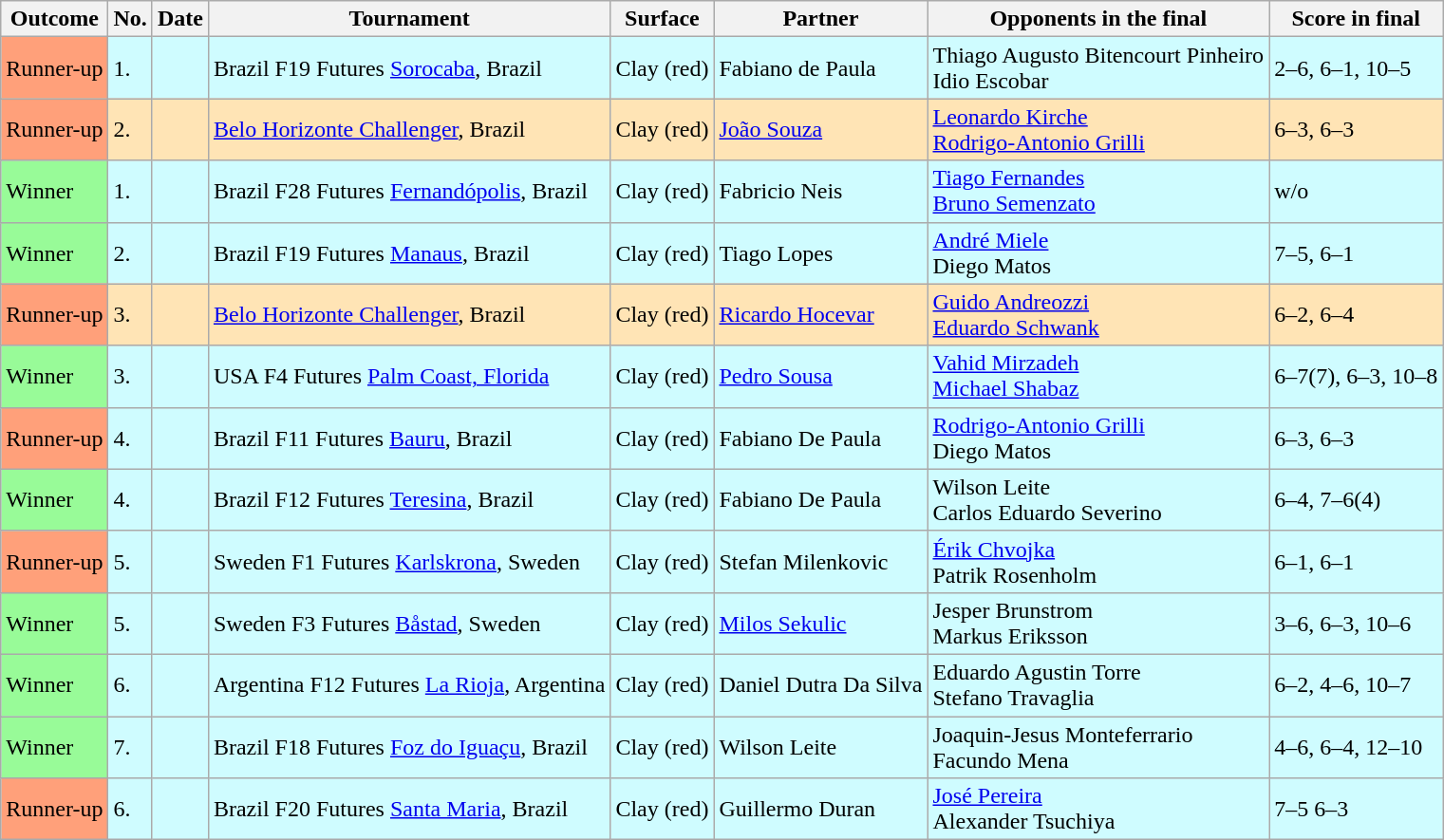<table class="sortable wikitable">
<tr>
<th>Outcome</th>
<th>No.</th>
<th>Date</th>
<th>Tournament</th>
<th>Surface</th>
<th>Partner</th>
<th>Opponents in the final</th>
<th>Score in final</th>
</tr>
<tr bgcolor="CFFCFF">
<td bgcolor="FFA07A">Runner-up</td>
<td>1.</td>
<td></td>
<td>Brazil F19 Futures <a href='#'>Sorocaba</a>, Brazil</td>
<td>Clay (red)</td>
<td> Fabiano de Paula</td>
<td> Thiago Augusto Bitencourt Pinheiro<br> Idio Escobar</td>
<td>2–6, 6–1, 10–5</td>
</tr>
<tr bgcolor="moccasin">
<td bgcolor="FFA07A">Runner-up</td>
<td>2.</td>
<td></td>
<td><a href='#'>Belo Horizonte Challenger</a>, Brazil</td>
<td>Clay (red)</td>
<td> <a href='#'>João Souza</a></td>
<td> <a href='#'>Leonardo Kirche</a><br> <a href='#'>Rodrigo-Antonio Grilli</a></td>
<td>6–3, 6–3</td>
</tr>
<tr bgcolor="CFFCFF">
<td bgcolor="98FB98">Winner</td>
<td>1.</td>
<td></td>
<td>Brazil F28 Futures <a href='#'>Fernandópolis</a>, Brazil</td>
<td>Clay (red)</td>
<td> Fabricio Neis</td>
<td> <a href='#'>Tiago Fernandes</a><br> <a href='#'>Bruno Semenzato</a></td>
<td>w/o</td>
</tr>
<tr bgcolor="CFFCFF">
<td bgcolor="98FB98">Winner</td>
<td>2.</td>
<td></td>
<td>Brazil F19 Futures <a href='#'>Manaus</a>, Brazil</td>
<td>Clay (red)</td>
<td> Tiago Lopes</td>
<td> <a href='#'>André Miele</a><br> Diego Matos</td>
<td>7–5, 6–1</td>
</tr>
<tr bgcolor="moccasin">
<td bgcolor="FFA07A">Runner-up</td>
<td>3.</td>
<td></td>
<td><a href='#'>Belo Horizonte Challenger</a>, Brazil</td>
<td>Clay (red)</td>
<td> <a href='#'>Ricardo Hocevar</a></td>
<td> <a href='#'>Guido Andreozzi</a><br> <a href='#'>Eduardo Schwank</a></td>
<td>6–2, 6–4</td>
</tr>
<tr bgcolor="CFFCFF">
<td bgcolor="98FB98">Winner</td>
<td>3.</td>
<td></td>
<td>USA F4 Futures <a href='#'>Palm Coast, Florida</a></td>
<td>Clay (red)</td>
<td> <a href='#'>Pedro Sousa</a></td>
<td> <a href='#'>Vahid Mirzadeh</a><br> <a href='#'>Michael Shabaz</a></td>
<td>6–7(7), 6–3, 10–8</td>
</tr>
<tr bgcolor="CFFCFF">
<td bgcolor="FFA07A">Runner-up</td>
<td>4.</td>
<td></td>
<td>Brazil F11 Futures <a href='#'>Bauru</a>, Brazil</td>
<td>Clay (red)</td>
<td> Fabiano De Paula</td>
<td> <a href='#'>Rodrigo-Antonio Grilli</a><br> Diego Matos</td>
<td>6–3, 6–3</td>
</tr>
<tr bgcolor="CFFCFF">
<td bgcolor="98FB98">Winner</td>
<td>4.</td>
<td></td>
<td>Brazil F12 Futures <a href='#'>Teresina</a>, Brazil</td>
<td>Clay (red)</td>
<td> Fabiano De Paula</td>
<td> Wilson Leite<br> Carlos Eduardo Severino</td>
<td>6–4, 7–6(4)</td>
</tr>
<tr bgcolor="CFFCFF">
<td bgcolor="FFA07A">Runner-up</td>
<td>5.</td>
<td></td>
<td>Sweden F1 Futures <a href='#'>Karlskrona</a>, Sweden</td>
<td>Clay (red)</td>
<td> Stefan Milenkovic</td>
<td> <a href='#'>Érik Chvojka</a><br> Patrik Rosenholm</td>
<td>6–1, 6–1</td>
</tr>
<tr bgcolor="CFFCFF">
<td bgcolor="98FB98">Winner</td>
<td>5.</td>
<td></td>
<td>Sweden F3 Futures <a href='#'>Båstad</a>, Sweden</td>
<td>Clay (red)</td>
<td> <a href='#'>Milos Sekulic</a></td>
<td> Jesper Brunstrom<br> Markus Eriksson</td>
<td>3–6, 6–3, 10–6</td>
</tr>
<tr bgcolor="CFFCFF">
<td bgcolor="98FB98">Winner</td>
<td>6.</td>
<td></td>
<td>Argentina F12 Futures <a href='#'>La Rioja</a>, Argentina</td>
<td>Clay (red)</td>
<td> Daniel Dutra Da Silva</td>
<td> Eduardo Agustin Torre<br> Stefano Travaglia</td>
<td>6–2, 4–6, 10–7</td>
</tr>
<tr bgcolor="CFFCFF">
<td bgcolor="98FB98">Winner</td>
<td>7.</td>
<td></td>
<td>Brazil F18 Futures <a href='#'>Foz do Iguaçu</a>, Brazil</td>
<td>Clay (red)</td>
<td> Wilson Leite</td>
<td> Joaquin-Jesus Monteferrario<br> Facundo Mena</td>
<td>4–6, 6–4, 12–10</td>
</tr>
<tr bgcolor="CFFCFF">
<td bgcolor="FFA07A">Runner-up</td>
<td>6.</td>
<td></td>
<td>Brazil F20 Futures <a href='#'>Santa Maria</a>, Brazil</td>
<td>Clay (red)</td>
<td> Guillermo Duran</td>
<td> <a href='#'>José Pereira</a><br> Alexander Tsuchiya</td>
<td>7–5 6–3</td>
</tr>
</table>
